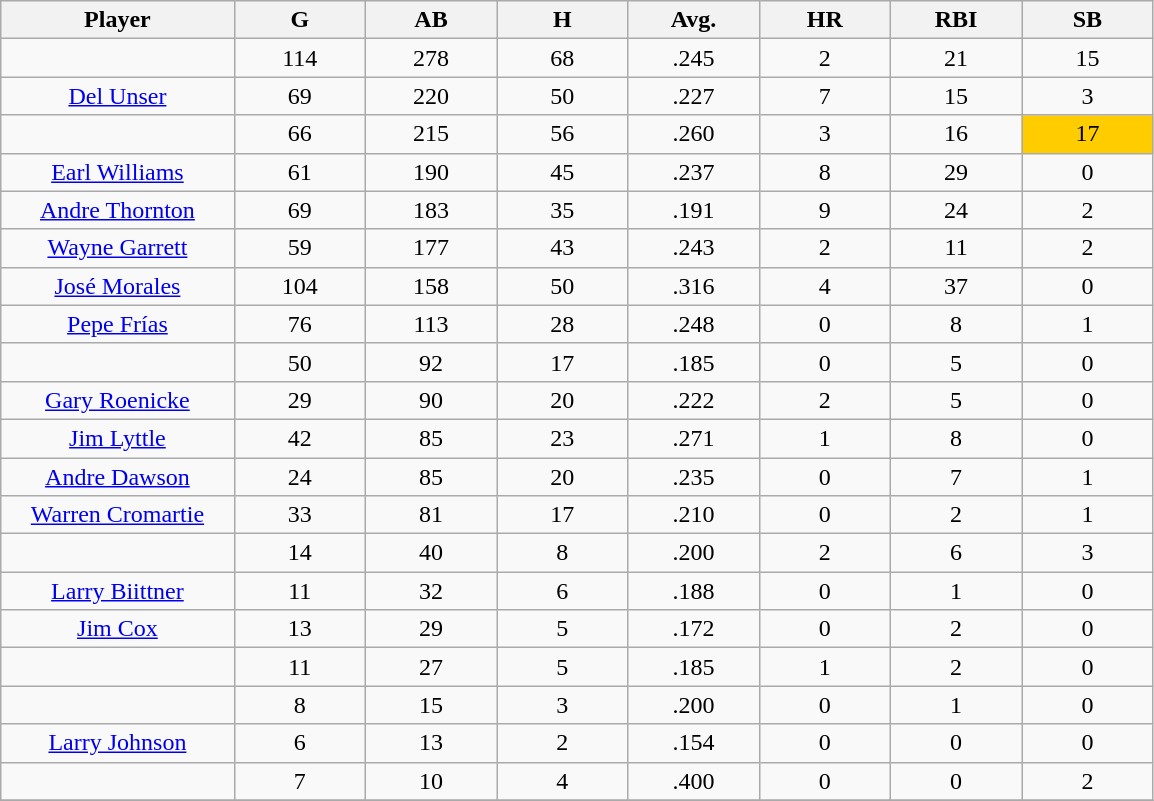<table class="wikitable sortable">
<tr>
<th bgcolor="#DDDDFF" width="16%">Player</th>
<th bgcolor="#DDDDFF" width="9%">G</th>
<th bgcolor="#DDDDFF" width="9%">AB</th>
<th bgcolor="#DDDDFF" width="9%">H</th>
<th bgcolor="#DDDDFF" width="9%">Avg.</th>
<th bgcolor="#DDDDFF" width="9%">HR</th>
<th bgcolor="#DDDDFF" width="9%">RBI</th>
<th bgcolor="#DDDDFF" width="9%">SB</th>
</tr>
<tr align="center">
<td></td>
<td>114</td>
<td>278</td>
<td>68</td>
<td>.245</td>
<td>2</td>
<td>21</td>
<td>15</td>
</tr>
<tr align="center">
<td><a href='#'>Del Unser</a></td>
<td>69</td>
<td>220</td>
<td>50</td>
<td>.227</td>
<td>7</td>
<td>15</td>
<td>3</td>
</tr>
<tr align=center>
<td></td>
<td>66</td>
<td>215</td>
<td>56</td>
<td>.260</td>
<td>3</td>
<td>16</td>
<td bgcolor="#FFCC00">17</td>
</tr>
<tr align="center">
<td><a href='#'>Earl Williams</a></td>
<td>61</td>
<td>190</td>
<td>45</td>
<td>.237</td>
<td>8</td>
<td>29</td>
<td>0</td>
</tr>
<tr align=center>
<td><a href='#'>Andre Thornton</a></td>
<td>69</td>
<td>183</td>
<td>35</td>
<td>.191</td>
<td>9</td>
<td>24</td>
<td>2</td>
</tr>
<tr align=center>
<td><a href='#'>Wayne Garrett</a></td>
<td>59</td>
<td>177</td>
<td>43</td>
<td>.243</td>
<td>2</td>
<td>11</td>
<td>2</td>
</tr>
<tr align=center>
<td><a href='#'>José Morales</a></td>
<td>104</td>
<td>158</td>
<td>50</td>
<td>.316</td>
<td>4</td>
<td>37</td>
<td>0</td>
</tr>
<tr align=center>
<td><a href='#'>Pepe Frías</a></td>
<td>76</td>
<td>113</td>
<td>28</td>
<td>.248</td>
<td>0</td>
<td>8</td>
<td>1</td>
</tr>
<tr align=center>
<td></td>
<td>50</td>
<td>92</td>
<td>17</td>
<td>.185</td>
<td>0</td>
<td>5</td>
<td>0</td>
</tr>
<tr align="center">
<td><a href='#'>Gary Roenicke</a></td>
<td>29</td>
<td>90</td>
<td>20</td>
<td>.222</td>
<td>2</td>
<td>5</td>
<td>0</td>
</tr>
<tr align=center>
<td><a href='#'>Jim Lyttle</a></td>
<td>42</td>
<td>85</td>
<td>23</td>
<td>.271</td>
<td>1</td>
<td>8</td>
<td>0</td>
</tr>
<tr align=center>
<td><a href='#'>Andre Dawson</a></td>
<td>24</td>
<td>85</td>
<td>20</td>
<td>.235</td>
<td>0</td>
<td>7</td>
<td>1</td>
</tr>
<tr align=center>
<td><a href='#'>Warren Cromartie</a></td>
<td>33</td>
<td>81</td>
<td>17</td>
<td>.210</td>
<td>0</td>
<td>2</td>
<td>1</td>
</tr>
<tr align=center>
<td></td>
<td>14</td>
<td>40</td>
<td>8</td>
<td>.200</td>
<td>2</td>
<td>6</td>
<td>3</td>
</tr>
<tr align="center">
<td><a href='#'>Larry Biittner</a></td>
<td>11</td>
<td>32</td>
<td>6</td>
<td>.188</td>
<td>0</td>
<td>1</td>
<td>0</td>
</tr>
<tr align=center>
<td><a href='#'>Jim Cox</a></td>
<td>13</td>
<td>29</td>
<td>5</td>
<td>.172</td>
<td>0</td>
<td>2</td>
<td>0</td>
</tr>
<tr align=center>
<td></td>
<td>11</td>
<td>27</td>
<td>5</td>
<td>.185</td>
<td>1</td>
<td>2</td>
<td>0</td>
</tr>
<tr align="center">
<td></td>
<td>8</td>
<td>15</td>
<td>3</td>
<td>.200</td>
<td>0</td>
<td>1</td>
<td>0</td>
</tr>
<tr align="center">
<td><a href='#'>Larry Johnson</a></td>
<td>6</td>
<td>13</td>
<td>2</td>
<td>.154</td>
<td>0</td>
<td>0</td>
<td>0</td>
</tr>
<tr align=center>
<td></td>
<td>7</td>
<td>10</td>
<td>4</td>
<td>.400</td>
<td>0</td>
<td>0</td>
<td>2</td>
</tr>
<tr align="center">
</tr>
</table>
